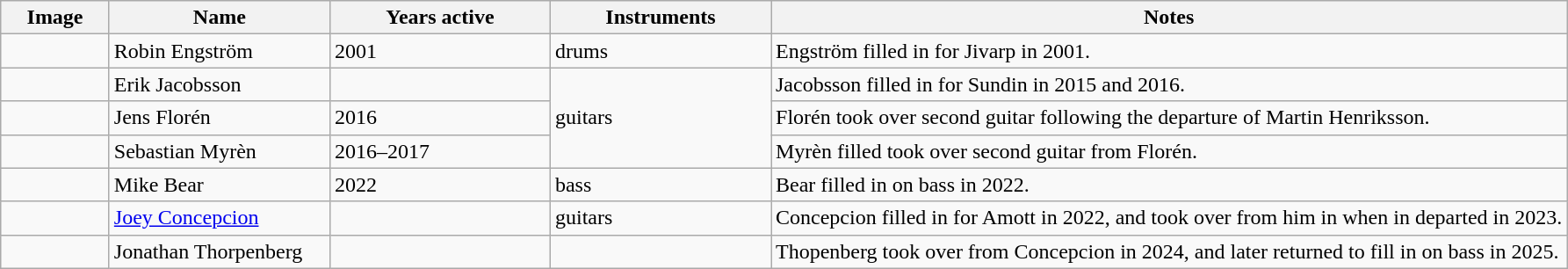<table class="wikitable">
<tr>
<th width="75">Image</th>
<th width="160">Name</th>
<th width="160">Years active</th>
<th width="160">Instruments</th>
<th>Notes</th>
</tr>
<tr>
<td></td>
<td>Robin Engström</td>
<td>2001</td>
<td>drums</td>
<td>Engström filled in for Jivarp in 2001.</td>
</tr>
<tr>
<td></td>
<td>Erik Jacobsson</td>
<td></td>
<td rowspan="3">guitars</td>
<td>Jacobsson filled in for Sundin in 2015 and 2016.</td>
</tr>
<tr>
<td></td>
<td>Jens Florén</td>
<td>2016</td>
<td>Florén took over second guitar following the departure of Martin Henriksson.</td>
</tr>
<tr>
<td></td>
<td>Sebastian Myrèn</td>
<td>2016–2017</td>
<td>Myrèn filled took over second guitar from Florén.</td>
</tr>
<tr>
<td></td>
<td>Mike Bear</td>
<td>2022</td>
<td>bass</td>
<td>Bear filled in on bass in 2022.</td>
</tr>
<tr>
<td></td>
<td><a href='#'>Joey Concepcion</a></td>
<td></td>
<td>guitars</td>
<td>Concepcion filled in for Amott in 2022, and took over from him in when in departed in 2023.</td>
</tr>
<tr>
<td></td>
<td>Jonathan Thorpenberg</td>
<td></td>
<td></td>
<td>Thopenberg took over from Concepcion in 2024, and later returned to fill in on bass in 2025.</td>
</tr>
</table>
